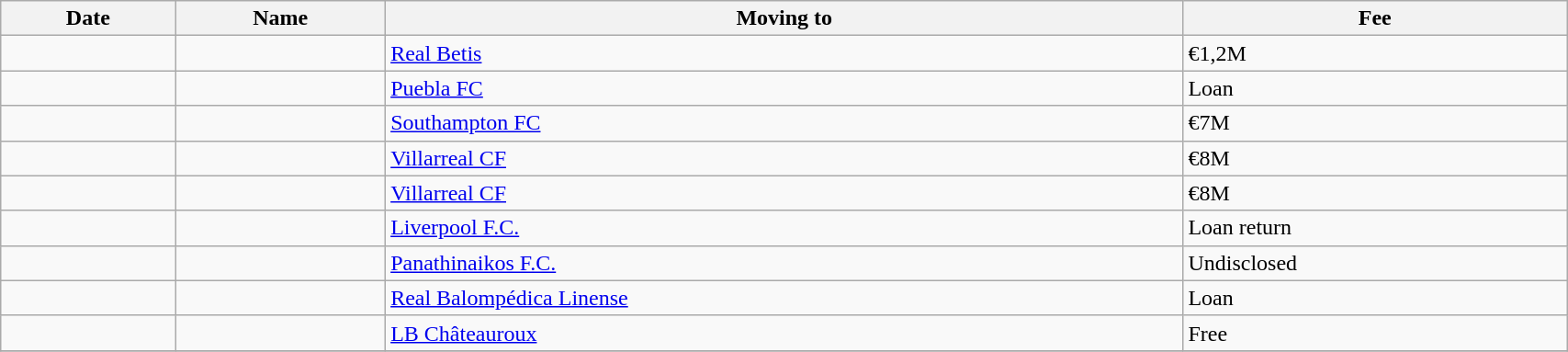<table class="wikitable sortable" width=90%>
<tr>
<th>Date</th>
<th>Name</th>
<th>Moving to</th>
<th>Fee</th>
</tr>
<tr>
<td></td>
<td> </td>
<td> <a href='#'>Real Betis</a></td>
<td>€1,2M</td>
</tr>
<tr>
<td></td>
<td> </td>
<td> <a href='#'>Puebla FC</a></td>
<td>Loan</td>
</tr>
<tr>
<td></td>
<td> </td>
<td> <a href='#'>Southampton FC</a></td>
<td>€7M</td>
</tr>
<tr>
<td></td>
<td> </td>
<td> <a href='#'>Villarreal CF</a></td>
<td>€8M</td>
</tr>
<tr>
<td></td>
<td> </td>
<td> <a href='#'>Villarreal CF</a></td>
<td>€8M</td>
</tr>
<tr>
<td></td>
<td> </td>
<td> <a href='#'>Liverpool F.C.</a></td>
<td>Loan return</td>
</tr>
<tr>
<td></td>
<td> </td>
<td> <a href='#'>Panathinaikos F.C.</a></td>
<td>Undisclosed</td>
</tr>
<tr>
<td></td>
<td> </td>
<td> <a href='#'>Real Balompédica Linense</a></td>
<td>Loan</td>
</tr>
<tr>
<td></td>
<td> </td>
<td> <a href='#'>LB Châteauroux</a></td>
<td>Free</td>
</tr>
<tr>
</tr>
</table>
